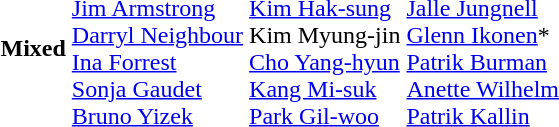<table>
<tr>
<th scope="row">Mixed</th>
<td><br><a href='#'>Jim Armstrong</a><br><a href='#'>Darryl Neighbour</a><br><a href='#'>Ina Forrest</a><br><a href='#'>Sonja Gaudet</a><br><a href='#'>Bruno Yizek</a></td>
<td><br><a href='#'>Kim Hak-sung</a><br>Kim Myung-jin<br><a href='#'>Cho Yang-hyun</a><br><a href='#'>Kang Mi-suk</a><br><a href='#'>Park Gil-woo</a></td>
<td><br><a href='#'>Jalle Jungnell</a><br><a href='#'>Glenn Ikonen</a>*<br><a href='#'>Patrik Burman</a><br><a href='#'>Anette Wilhelm</a><br><a href='#'>Patrik Kallin</a></td>
</tr>
</table>
